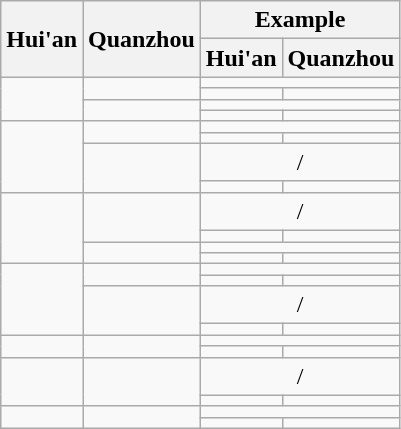<table class="wikitable" style="text-align: center;">
<tr>
<th rowspan="2">Hui'an</th>
<th rowspan="2">Quanzhou</th>
<th colspan="2">Example</th>
</tr>
<tr>
<th>Hui'an</th>
<th>Quanzhou</th>
</tr>
<tr>
<td rowspan="4"></td>
<td rowspan="2"></td>
<td colspan="2"></td>
</tr>
<tr>
<td></td>
<td></td>
</tr>
<tr>
<td rowspan="2"></td>
<td colspan="2"></td>
</tr>
<tr>
<td></td>
<td></td>
</tr>
<tr>
<td rowspan="4"></td>
<td rowspan="2"></td>
<td colspan="2"></td>
</tr>
<tr>
<td></td>
<td></td>
</tr>
<tr>
<td rowspan="2"></td>
<td colspan="2"> / </td>
</tr>
<tr>
<td></td>
<td></td>
</tr>
<tr>
<td rowspan="4"></td>
<td rowspan="2"></td>
<td colspan="2"> / </td>
</tr>
<tr>
<td></td>
<td></td>
</tr>
<tr>
<td rowspan="2"></td>
<td colspan="2"></td>
</tr>
<tr>
<td></td>
<td></td>
</tr>
<tr>
<td rowspan="4"></td>
<td rowspan="2"></td>
<td colspan="2"></td>
</tr>
<tr>
<td></td>
<td></td>
</tr>
<tr>
<td rowspan="2"></td>
<td colspan="2"> / </td>
</tr>
<tr>
<td></td>
<td></td>
</tr>
<tr>
<td rowspan="2"></td>
<td rowspan="2"></td>
<td colspan="2"></td>
</tr>
<tr>
<td></td>
<td></td>
</tr>
<tr>
<td rowspan="2"></td>
<td rowspan="2"></td>
<td colspan="2"> / </td>
</tr>
<tr>
<td></td>
<td></td>
</tr>
<tr>
<td rowspan="2"></td>
<td rowspan="2"></td>
<td colspan="2"></td>
</tr>
<tr>
<td></td>
<td></td>
</tr>
</table>
